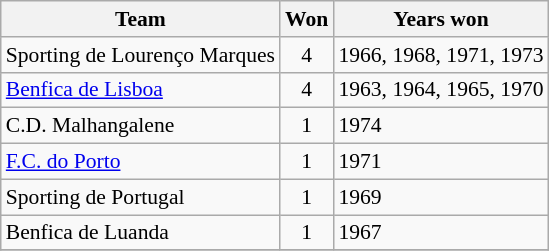<table class="wikitable" style="font-size:90%;">
<tr>
<th>Team</th>
<th>Won</th>
<th>Years won</th>
</tr>
<tr>
<td> Sporting de Lourenço Marques</td>
<td align=center>4</td>
<td>1966, 1968, 1971, 1973</td>
</tr>
<tr>
<td> <a href='#'>Benfica de Lisboa</a></td>
<td align=center>4</td>
<td>1963, 1964, 1965, 1970</td>
</tr>
<tr>
<td> C.D. Malhangalene</td>
<td align=center>1</td>
<td>1974</td>
</tr>
<tr>
<td> <a href='#'>F.C. do Porto</a></td>
<td align=center>1</td>
<td>1971</td>
</tr>
<tr>
<td> Sporting de Portugal</td>
<td align=center>1</td>
<td>1969</td>
</tr>
<tr>
<td> Benfica de Luanda</td>
<td align=center>1</td>
<td>1967</td>
</tr>
<tr>
</tr>
</table>
